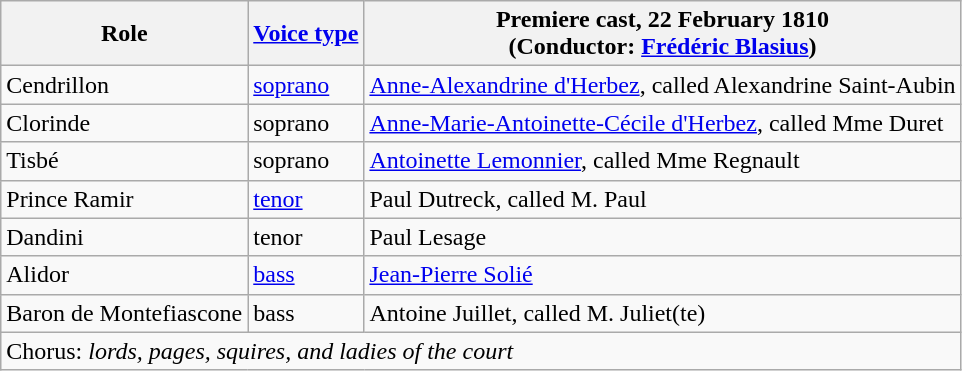<table class="wikitable">
<tr>
<th>Role</th>
<th><a href='#'>Voice type</a></th>
<th>Premiere cast, 22 February 1810<br>(Conductor: <a href='#'>Frédéric Blasius</a>)</th>
</tr>
<tr>
<td>Cendrillon</td>
<td><a href='#'>soprano</a></td>
<td><a href='#'>Anne-Alexandrine d'Herbez</a>, called Alexandrine Saint-Aubin</td>
</tr>
<tr>
<td>Clorinde</td>
<td>soprano</td>
<td><a href='#'>Anne-Marie-Antoinette-Cécile d'Herbez</a>, called Mme Duret</td>
</tr>
<tr>
<td>Tisbé</td>
<td>soprano</td>
<td><a href='#'>Antoinette Lemonnier</a>, called Mme Regnault</td>
</tr>
<tr>
<td>Prince Ramir</td>
<td><a href='#'>tenor</a></td>
<td>Paul Dutreck, called M. Paul</td>
</tr>
<tr>
<td>Dandini</td>
<td>tenor</td>
<td>Paul Lesage</td>
</tr>
<tr>
<td>Alidor</td>
<td><a href='#'>bass</a></td>
<td><a href='#'>Jean-Pierre Solié</a></td>
</tr>
<tr>
<td>Baron de Montefiascone</td>
<td>bass</td>
<td>Antoine Juillet, called M. Juliet(te)</td>
</tr>
<tr>
<td colspan=3>Chorus: <em>lords, pages, squires, and ladies of the court</em></td>
</tr>
</table>
